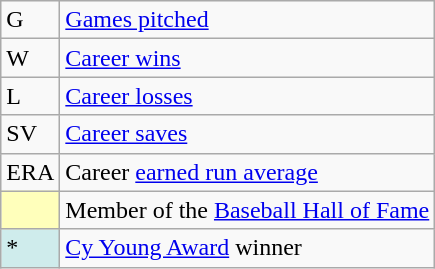<table class="wikitable plainrowheaders">
<tr>
<td scope="row">G</td>
<td><a href='#'>Games pitched</a></td>
</tr>
<tr>
<td scope="row">W</td>
<td><a href='#'>Career wins</a></td>
</tr>
<tr>
<td scope="row">L</td>
<td><a href='#'>Career losses</a></td>
</tr>
<tr>
<td scope="row">SV</td>
<td><a href='#'>Career saves</a></td>
</tr>
<tr>
<td scope="row" style="text-align:center">ERA</td>
<td>Career <a href='#'>earned run average</a></td>
</tr>
<tr>
<td scope="row" style="background:#ffb;"></td>
<td>Member of the <a href='#'>Baseball Hall of Fame</a></td>
</tr>
<tr>
<td scope="row" style="background:#cfecec;">*</td>
<td><a href='#'>Cy Young Award</a> winner</td>
</tr>
</table>
